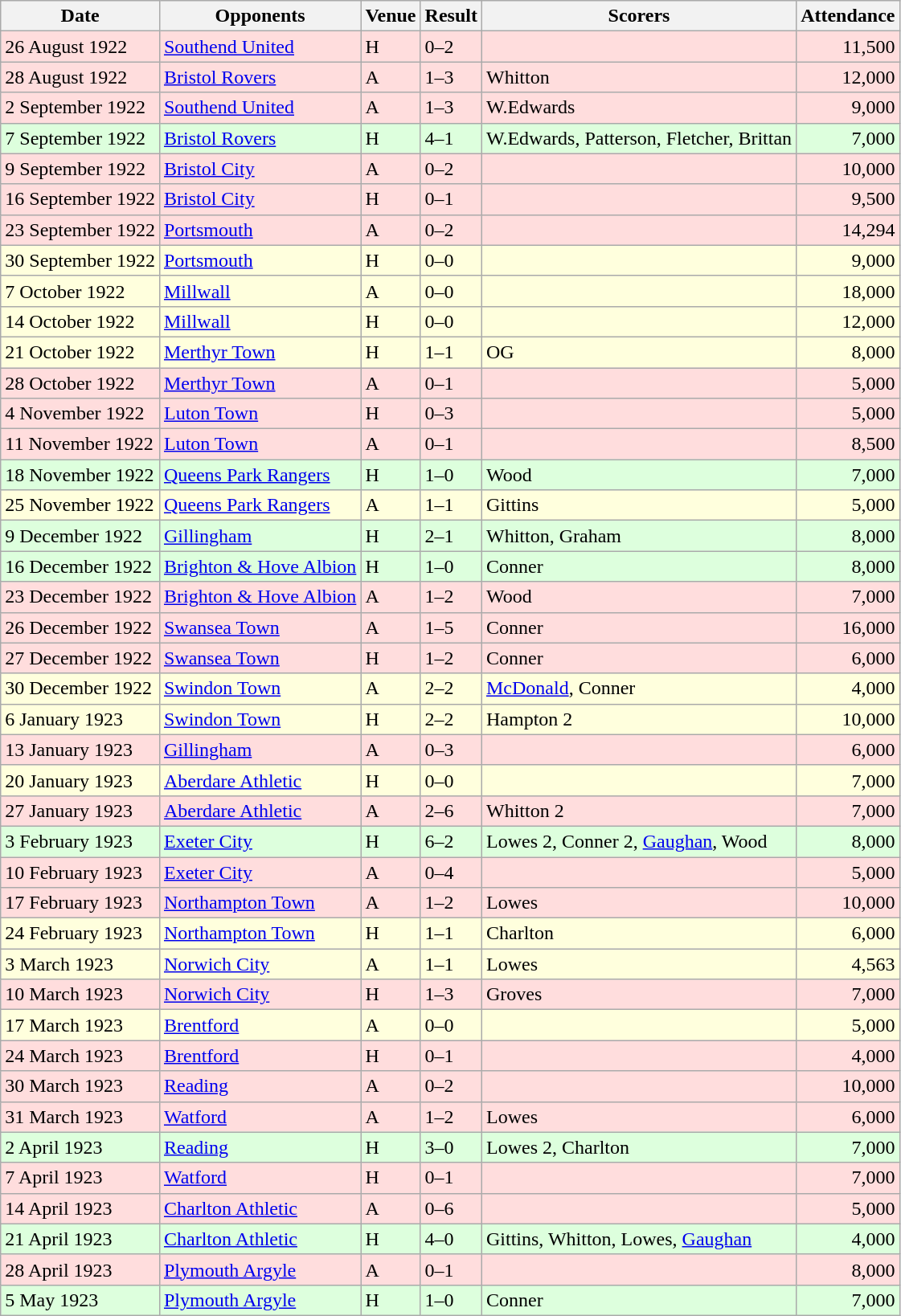<table class="wikitable sortable">
<tr>
<th>Date</th>
<th>Opponents</th>
<th>Venue</th>
<th>Result</th>
<th>Scorers</th>
<th>Attendance</th>
</tr>
<tr bgcolor="#ffdddd">
<td>26 August 1922</td>
<td><a href='#'>Southend United</a></td>
<td>H</td>
<td>0–2</td>
<td></td>
<td align="right">11,500</td>
</tr>
<tr bgcolor="#ffdddd">
<td>28 August 1922</td>
<td><a href='#'>Bristol Rovers</a></td>
<td>A</td>
<td>1–3</td>
<td>Whitton</td>
<td align="right">12,000</td>
</tr>
<tr bgcolor="#ffdddd">
<td>2 September 1922</td>
<td><a href='#'>Southend United</a></td>
<td>A</td>
<td>1–3</td>
<td>W.Edwards</td>
<td align="right">9,000</td>
</tr>
<tr bgcolor="#ddffdd">
<td>7 September 1922</td>
<td><a href='#'>Bristol Rovers</a></td>
<td>H</td>
<td>4–1</td>
<td>W.Edwards, Patterson, Fletcher, Brittan</td>
<td align="right">7,000</td>
</tr>
<tr bgcolor="#ffdddd">
<td>9 September 1922</td>
<td><a href='#'>Bristol City</a></td>
<td>A</td>
<td>0–2</td>
<td></td>
<td align="right">10,000</td>
</tr>
<tr bgcolor="#ffdddd">
<td>16 September 1922</td>
<td><a href='#'>Bristol City</a></td>
<td>H</td>
<td>0–1</td>
<td></td>
<td align="right">9,500</td>
</tr>
<tr bgcolor="#ffdddd">
<td>23 September 1922</td>
<td><a href='#'>Portsmouth</a></td>
<td>A</td>
<td>0–2</td>
<td></td>
<td align="right">14,294</td>
</tr>
<tr bgcolor="#ffffdd">
<td>30 September 1922</td>
<td><a href='#'>Portsmouth</a></td>
<td>H</td>
<td>0–0</td>
<td></td>
<td align="right">9,000</td>
</tr>
<tr bgcolor="#ffffdd">
<td>7 October 1922</td>
<td><a href='#'>Millwall</a></td>
<td>A</td>
<td>0–0</td>
<td></td>
<td align="right">18,000</td>
</tr>
<tr bgcolor="#ffffdd">
<td>14 October 1922</td>
<td><a href='#'>Millwall</a></td>
<td>H</td>
<td>0–0</td>
<td></td>
<td align="right">12,000</td>
</tr>
<tr bgcolor="#ffffdd">
<td>21 October 1922</td>
<td><a href='#'>Merthyr Town</a></td>
<td>H</td>
<td>1–1</td>
<td>OG</td>
<td align="right">8,000</td>
</tr>
<tr bgcolor="#ffdddd">
<td>28 October 1922</td>
<td><a href='#'>Merthyr Town</a></td>
<td>A</td>
<td>0–1</td>
<td></td>
<td align="right">5,000</td>
</tr>
<tr bgcolor="#ffdddd">
<td>4 November 1922</td>
<td><a href='#'>Luton Town</a></td>
<td>H</td>
<td>0–3</td>
<td></td>
<td align="right">5,000</td>
</tr>
<tr bgcolor="#ffdddd">
<td>11 November 1922</td>
<td><a href='#'>Luton Town</a></td>
<td>A</td>
<td>0–1</td>
<td></td>
<td align="right">8,500</td>
</tr>
<tr bgcolor="#ddffdd">
<td>18 November 1922</td>
<td><a href='#'>Queens Park Rangers</a></td>
<td>H</td>
<td>1–0</td>
<td>Wood</td>
<td align="right">7,000</td>
</tr>
<tr bgcolor="#ffffdd">
<td>25 November 1922</td>
<td><a href='#'>Queens Park Rangers</a></td>
<td>A</td>
<td>1–1</td>
<td>Gittins</td>
<td align="right">5,000</td>
</tr>
<tr bgcolor="#ddffdd">
<td>9 December 1922</td>
<td><a href='#'>Gillingham</a></td>
<td>H</td>
<td>2–1</td>
<td>Whitton, Graham</td>
<td align="right">8,000</td>
</tr>
<tr bgcolor="#ddffdd">
<td>16 December 1922</td>
<td><a href='#'>Brighton & Hove Albion</a></td>
<td>H</td>
<td>1–0</td>
<td>Conner</td>
<td align="right">8,000</td>
</tr>
<tr bgcolor="#ffdddd">
<td>23 December 1922</td>
<td><a href='#'>Brighton & Hove Albion</a></td>
<td>A</td>
<td>1–2</td>
<td>Wood</td>
<td align="right">7,000</td>
</tr>
<tr bgcolor="#ffdddd">
<td>26 December 1922</td>
<td><a href='#'>Swansea Town</a></td>
<td>A</td>
<td>1–5</td>
<td>Conner</td>
<td align="right">16,000</td>
</tr>
<tr bgcolor="#ffdddd">
<td>27 December 1922</td>
<td><a href='#'>Swansea Town</a></td>
<td>H</td>
<td>1–2</td>
<td>Conner</td>
<td align="right">6,000</td>
</tr>
<tr bgcolor="#ffffdd">
<td>30 December 1922</td>
<td><a href='#'>Swindon Town</a></td>
<td>A</td>
<td>2–2</td>
<td><a href='#'>McDonald</a>, Conner</td>
<td align="right">4,000</td>
</tr>
<tr bgcolor="#ffffdd">
<td>6 January 1923</td>
<td><a href='#'>Swindon Town</a></td>
<td>H</td>
<td>2–2</td>
<td>Hampton 2</td>
<td align="right">10,000</td>
</tr>
<tr bgcolor="#ffdddd">
<td>13 January 1923</td>
<td><a href='#'>Gillingham</a></td>
<td>A</td>
<td>0–3</td>
<td></td>
<td align="right">6,000</td>
</tr>
<tr bgcolor="#ffffdd">
<td>20 January 1923</td>
<td><a href='#'>Aberdare Athletic</a></td>
<td>H</td>
<td>0–0</td>
<td></td>
<td align="right">7,000</td>
</tr>
<tr bgcolor="#ffdddd">
<td>27 January 1923</td>
<td><a href='#'>Aberdare Athletic</a></td>
<td>A</td>
<td>2–6</td>
<td>Whitton 2</td>
<td align="right">7,000</td>
</tr>
<tr bgcolor="#ddffdd">
<td>3 February 1923</td>
<td><a href='#'>Exeter City</a></td>
<td>H</td>
<td>6–2</td>
<td>Lowes 2, Conner 2, <a href='#'>Gaughan</a>, Wood</td>
<td align="right">8,000</td>
</tr>
<tr bgcolor="#ffdddd">
<td>10 February 1923</td>
<td><a href='#'>Exeter City</a></td>
<td>A</td>
<td>0–4</td>
<td></td>
<td align="right">5,000</td>
</tr>
<tr bgcolor="#ffdddd">
<td>17 February 1923</td>
<td><a href='#'>Northampton Town</a></td>
<td>A</td>
<td>1–2</td>
<td>Lowes</td>
<td align="right">10,000</td>
</tr>
<tr bgcolor="#ffffdd">
<td>24 February 1923</td>
<td><a href='#'>Northampton Town</a></td>
<td>H</td>
<td>1–1</td>
<td>Charlton</td>
<td align="right">6,000</td>
</tr>
<tr bgcolor="#ffffdd">
<td>3 March 1923</td>
<td><a href='#'>Norwich City</a></td>
<td>A</td>
<td>1–1</td>
<td>Lowes</td>
<td align="right">4,563</td>
</tr>
<tr bgcolor="#ffdddd">
<td>10 March 1923</td>
<td><a href='#'>Norwich City</a></td>
<td>H</td>
<td>1–3</td>
<td>Groves</td>
<td align="right">7,000</td>
</tr>
<tr bgcolor="#ffffdd">
<td>17 March 1923</td>
<td><a href='#'>Brentford</a></td>
<td>A</td>
<td>0–0</td>
<td></td>
<td align="right">5,000</td>
</tr>
<tr bgcolor="#ffdddd">
<td>24 March 1923</td>
<td><a href='#'>Brentford</a></td>
<td>H</td>
<td>0–1</td>
<td></td>
<td align="right">4,000</td>
</tr>
<tr bgcolor="#ffdddd">
<td>30 March 1923</td>
<td><a href='#'>Reading</a></td>
<td>A</td>
<td>0–2</td>
<td></td>
<td align="right">10,000</td>
</tr>
<tr bgcolor="#ffdddd">
<td>31 March 1923</td>
<td><a href='#'>Watford</a></td>
<td>A</td>
<td>1–2</td>
<td>Lowes</td>
<td align="right">6,000</td>
</tr>
<tr bgcolor="#ddffdd">
<td>2 April 1923</td>
<td><a href='#'>Reading</a></td>
<td>H</td>
<td>3–0</td>
<td>Lowes 2, Charlton</td>
<td align="right">7,000</td>
</tr>
<tr bgcolor="#ffdddd">
<td>7 April 1923</td>
<td><a href='#'>Watford</a></td>
<td>H</td>
<td>0–1</td>
<td></td>
<td align="right">7,000</td>
</tr>
<tr bgcolor="#ffdddd">
<td>14 April 1923</td>
<td><a href='#'>Charlton Athletic</a></td>
<td>A</td>
<td>0–6</td>
<td></td>
<td align="right">5,000</td>
</tr>
<tr bgcolor="#ddffdd">
<td>21 April 1923</td>
<td><a href='#'>Charlton Athletic</a></td>
<td>H</td>
<td>4–0</td>
<td>Gittins, Whitton, Lowes, <a href='#'>Gaughan</a></td>
<td align="right">4,000</td>
</tr>
<tr bgcolor="#ffdddd">
<td>28 April 1923</td>
<td><a href='#'>Plymouth Argyle</a></td>
<td>A</td>
<td>0–1</td>
<td></td>
<td align="right">8,000</td>
</tr>
<tr bgcolor="#ddffdd">
<td>5 May 1923</td>
<td><a href='#'>Plymouth Argyle</a></td>
<td>H</td>
<td>1–0</td>
<td>Conner</td>
<td align="right">7,000</td>
</tr>
</table>
